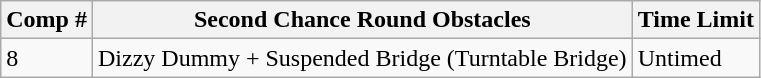<table class="wikitable">
<tr>
<th>Comp #</th>
<th>Second Chance Round Obstacles</th>
<th>Time Limit</th>
</tr>
<tr>
<td>8</td>
<td>Dizzy Dummy + Suspended Bridge (Turntable Bridge)</td>
<td>Untimed</td>
</tr>
</table>
